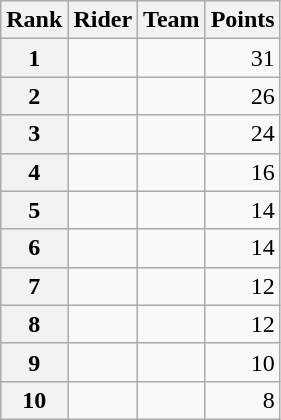<table class="wikitable">
<tr>
<th scope="col">Rank</th>
<th scope="col">Rider</th>
<th scope="col">Team</th>
<th scope="col">Points</th>
</tr>
<tr>
<th scope="row">1</th>
<td> </td>
<td></td>
<td style="text-align:right;">31</td>
</tr>
<tr>
<th scope="row">2</th>
<td> </td>
<td></td>
<td style="text-align:right;">26</td>
</tr>
<tr>
<th scope="row">3</th>
<td></td>
<td></td>
<td style="text-align:right;">24</td>
</tr>
<tr>
<th scope="row">4</th>
<td> </td>
<td></td>
<td align="right">16</td>
</tr>
<tr>
<th scope="row">5</th>
<td></td>
<td></td>
<td align="right">14</td>
</tr>
<tr>
<th scope="row">6</th>
<td></td>
<td></td>
<td style="text-align:right;">14</td>
</tr>
<tr>
<th scope="row">7</th>
<td></td>
<td></td>
<td style="text-align:right;">12</td>
</tr>
<tr>
<th scope="row">8</th>
<td></td>
<td></td>
<td style="text-align:right;">12</td>
</tr>
<tr>
<th scope="row">9</th>
<td></td>
<td></td>
<td style="text-align:right;">10</td>
</tr>
<tr>
<th scope="row">10</th>
<td></td>
<td></td>
<td style="text-align:right;">8</td>
</tr>
</table>
